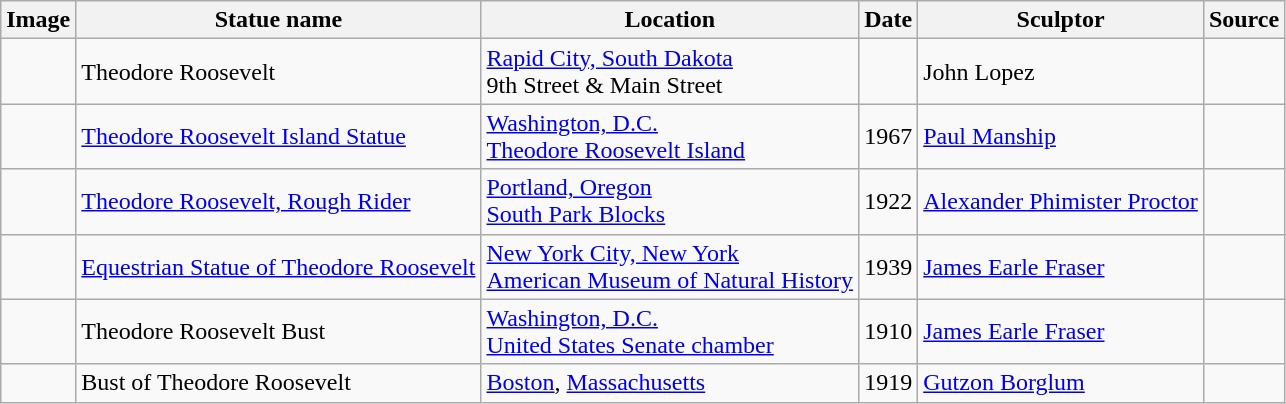<table class="wikitable sortable">
<tr>
<th class="unsortable" scope="col">Image</th>
<th scope="col">Statue name</th>
<th scope="col">Location</th>
<th scope="col">Date</th>
<th scope="col">Sculptor</th>
<th class="unsortable" scope="col">Source</th>
</tr>
<tr>
<td></td>
<td>Theodore Roosevelt</td>
<td><a href='#'>Rapid City, South Dakota</a><br>9th Street & Main Street</td>
<td></td>
<td>John Lopez</td>
<td></td>
</tr>
<tr>
<td></td>
<td><a href='#'>Theodore Roosevelt Island Statue</a></td>
<td><a href='#'>Washington, D.C.</a><br><a href='#'>Theodore Roosevelt Island</a></td>
<td>1967</td>
<td><a href='#'>Paul Manship</a></td>
<td></td>
</tr>
<tr>
<td></td>
<td><a href='#'>Theodore Roosevelt, Rough Rider</a></td>
<td><a href='#'>Portland, Oregon</a><br><a href='#'>South Park Blocks</a></td>
<td>1922</td>
<td><a href='#'>Alexander Phimister Proctor</a></td>
<td></td>
</tr>
<tr>
<td></td>
<td><a href='#'>Equestrian Statue of Theodore Roosevelt</a></td>
<td><a href='#'>New York City, New York</a><br><a href='#'>American Museum of Natural History</a></td>
<td>1939</td>
<td><a href='#'>James Earle Fraser</a></td>
<td></td>
</tr>
<tr>
<td></td>
<td>Theodore Roosevelt Bust</td>
<td><a href='#'>Washington, D.C.</a><br><a href='#'>United States Senate chamber</a></td>
<td>1910</td>
<td><a href='#'>James Earle Fraser</a></td>
<td></td>
</tr>
<tr>
<td></td>
<td>Bust of Theodore Roosevelt</td>
<td><a href='#'>Boston</a>, <a href='#'>Massachusetts</a></td>
<td>1919</td>
<td><a href='#'>Gutzon Borglum</a></td>
<td></td>
</tr>
</table>
